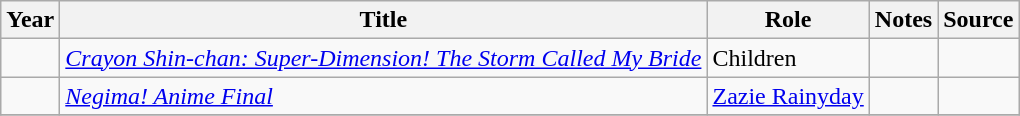<table class="wikitable sortable plainrowheaders">
<tr>
<th>Year</th>
<th>Title</th>
<th>Role</th>
<th class="unsortable">Notes</th>
<th class="unsortable">Source</th>
</tr>
<tr>
<td></td>
<td><em><a href='#'>Crayon Shin-chan: Super-Dimension! The Storm Called My Bride</a></em></td>
<td>Children</td>
<td></td>
<td></td>
</tr>
<tr>
<td></td>
<td><em><a href='#'>Negima! Anime Final</a></em></td>
<td><a href='#'>Zazie Rainyday</a></td>
<td></td>
<td></td>
</tr>
<tr>
</tr>
</table>
